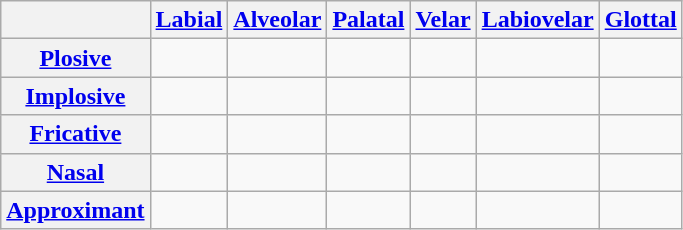<table class="wikitable">
<tr>
<th></th>
<th><a href='#'>Labial</a></th>
<th><a href='#'>Alveolar</a></th>
<th><a href='#'>Palatal</a></th>
<th><a href='#'>Velar</a></th>
<th><a href='#'>Labiovelar</a></th>
<th><a href='#'>Glottal</a></th>
</tr>
<tr>
<th><a href='#'>Plosive</a></th>
<td> </td>
<td> </td>
<td> </td>
<td> </td>
<td> </td>
<td></td>
</tr>
<tr>
<th><a href='#'>Implosive</a></th>
<td></td>
<td></td>
<td></td>
<td></td>
<td></td>
<td></td>
</tr>
<tr>
<th><a href='#'>Fricative</a></th>
<td> </td>
<td> </td>
<td></td>
<td></td>
<td></td>
<td></td>
</tr>
<tr>
<th><a href='#'>Nasal</a></th>
<td> </td>
<td> </td>
<td></td>
<td></td>
<td></td>
<td></td>
</tr>
<tr>
<th><a href='#'>Approximant</a></th>
<td></td>
<td></td>
<td></td>
<td></td>
<td></td>
<td></td>
</tr>
</table>
